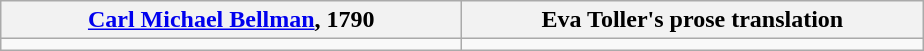<table class="wikitable">
<tr>
<th scope="col" style="width: 300px"><a href='#'>Carl Michael Bellman</a>, 1790</th>
<th scope="col" style="width: 300px">Eva Toller's prose translation</th>
</tr>
<tr>
<td></td>
<td></td>
</tr>
</table>
